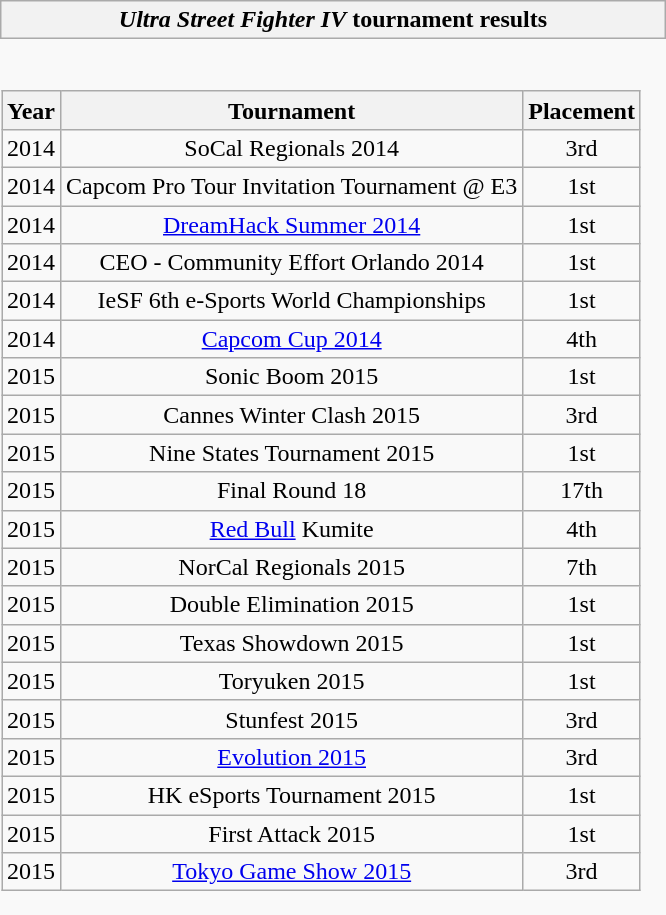<table class="wikitable collapsible autocollapse" style="border:none">
<tr>
<th scope="col"><em>Ultra Street Fighter IV</em> tournament results</th>
</tr>
<tr>
<td style="padding:0;border:none"><br><table class="wikitable" style="text-align:center">
<tr>
<th>Year</th>
<th>Tournament</th>
<th>Placement</th>
</tr>
<tr>
<td>2014</td>
<td>SoCal Regionals 2014</td>
<td>3rd</td>
</tr>
<tr>
<td>2014</td>
<td>Capcom Pro Tour Invitation Tournament @ E3</td>
<td>1st</td>
</tr>
<tr>
<td>2014</td>
<td><a href='#'>DreamHack Summer 2014</a></td>
<td>1st</td>
</tr>
<tr>
<td>2014</td>
<td>CEO - Community Effort Orlando 2014</td>
<td>1st</td>
</tr>
<tr>
<td>2014</td>
<td>IeSF 6th e-Sports World Championships</td>
<td>1st</td>
</tr>
<tr>
<td>2014</td>
<td><a href='#'>Capcom Cup 2014</a></td>
<td>4th</td>
</tr>
<tr>
<td>2015</td>
<td>Sonic Boom 2015</td>
<td>1st</td>
</tr>
<tr>
<td>2015</td>
<td>Cannes Winter Clash 2015</td>
<td>3rd</td>
</tr>
<tr>
<td>2015</td>
<td>Nine States Tournament 2015</td>
<td>1st</td>
</tr>
<tr>
<td>2015</td>
<td>Final Round 18</td>
<td>17th</td>
</tr>
<tr>
<td>2015</td>
<td><a href='#'>Red Bull</a> Kumite</td>
<td>4th</td>
</tr>
<tr>
<td>2015</td>
<td>NorCal Regionals 2015</td>
<td>7th</td>
</tr>
<tr>
<td>2015</td>
<td>Double Elimination 2015</td>
<td>1st</td>
</tr>
<tr>
<td>2015</td>
<td>Texas Showdown 2015</td>
<td>1st</td>
</tr>
<tr>
<td>2015</td>
<td>Toryuken 2015</td>
<td>1st</td>
</tr>
<tr>
<td>2015</td>
<td>Stunfest 2015</td>
<td>3rd</td>
</tr>
<tr>
<td>2015</td>
<td><a href='#'>Evolution 2015</a></td>
<td>3rd</td>
</tr>
<tr>
<td>2015</td>
<td>HK eSports Tournament 2015</td>
<td>1st</td>
</tr>
<tr>
<td>2015</td>
<td>First Attack 2015</td>
<td>1st</td>
</tr>
<tr>
<td>2015</td>
<td><a href='#'>Tokyo Game Show 2015</a></td>
<td>3rd</td>
</tr>
</table>
</td>
</tr>
</table>
